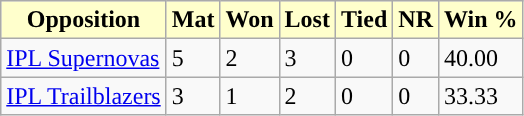<table class="wikitable sortable">
<tr>
<th style="background:#ffc;">Opposition</th>
<th style="background:#ffc;">Mat</th>
<th style="background:#ffc;">Won</th>
<th style="background:#ffc;">Lost</th>
<th style="background:#ffc;">Tied</th>
<th style="background:#ffc;">NR</th>
<th style="background:#ffc;">Win %</th>
</tr>
<tr>
<td><a href='#'>IPL Supernovas</a></td>
<td>5</td>
<td>2</td>
<td>3</td>
<td>0</td>
<td>0</td>
<td>40.00</td>
</tr>
<tr>
<td><a href='#'>IPL Trailblazers</a></td>
<td>3</td>
<td>1</td>
<td>2</td>
<td>0</td>
<td>0</td>
<td>33.33</td>
</tr>
</table>
